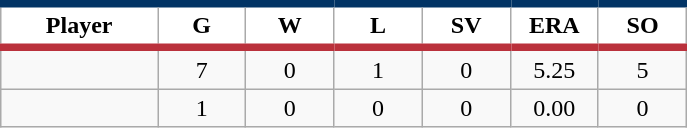<table class="wikitable sortable">
<tr>
<th style="background:#FFFFFF; border-top:#023465 5px solid; border-bottom:#ba313c 5px solid;" width="16%">Player</th>
<th style="background:#FFFFFF; border-top:#023465 5px solid; border-bottom:#ba313c 5px solid;" width="9%">G</th>
<th style="background:#FFFFFF; border-top:#023465 5px solid; border-bottom:#ba313c 5px solid;" width="9%">W</th>
<th style="background:#FFFFFF; border-top:#023465 5px solid; border-bottom:#ba313c 5px solid;" width="9%">L</th>
<th style="background:#FFFFFF; border-top:#023465 5px solid; border-bottom:#ba313c 5px solid;" width="9%">SV</th>
<th style="background:#FFFFFF; border-top:#023465 5px solid; border-bottom:#ba313c 5px solid;" width="9%">ERA</th>
<th style="background:#FFFFFF; border-top:#023465 5px solid; border-bottom:#ba313c 5px solid;" width="9%">SO</th>
</tr>
<tr align="center">
<td></td>
<td>7</td>
<td>0</td>
<td>1</td>
<td>0</td>
<td>5.25</td>
<td>5</td>
</tr>
<tr align="center">
<td></td>
<td>1</td>
<td>0</td>
<td>0</td>
<td>0</td>
<td>0.00</td>
<td>0</td>
</tr>
</table>
